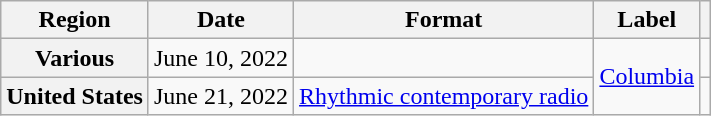<table class="wikitable plainrowheaders">
<tr>
<th scope="col">Region</th>
<th scope="col">Date</th>
<th scope="col">Format</th>
<th scope="col">Label</th>
<th scope="col"></th>
</tr>
<tr>
<th scope="row">Various</th>
<td>June 10, 2022</td>
<td></td>
<td rowspan="2"><a href='#'>Columbia</a></td>
<td></td>
</tr>
<tr>
<th scope="row">United States</th>
<td>June 21, 2022</td>
<td><a href='#'>Rhythmic contemporary radio</a></td>
<td></td>
</tr>
</table>
